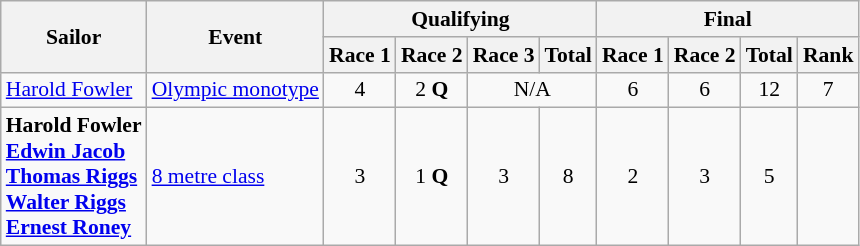<table class=wikitable style="font-size:90%">
<tr>
<th rowspan=2>Sailor</th>
<th rowspan=2>Event</th>
<th colspan=4>Qualifying</th>
<th colspan=4>Final</th>
</tr>
<tr>
<th>Race 1</th>
<th>Race 2</th>
<th>Race 3</th>
<th>Total</th>
<th>Race 1</th>
<th>Race 2</th>
<th>Total</th>
<th>Rank</th>
</tr>
<tr>
<td><a href='#'>Harold Fowler</a></td>
<td><a href='#'>Olympic monotype</a></td>
<td align=center>4</td>
<td align=center>2 <strong>Q</strong></td>
<td align=center colspan=2>N/A</td>
<td align=center>6</td>
<td align=center>6</td>
<td align=center>12</td>
<td align=center>7</td>
</tr>
<tr>
<td><strong>Harold Fowler <br> <a href='#'>Edwin Jacob</a> <br> <a href='#'>Thomas Riggs</a> <br> <a href='#'>Walter Riggs</a> <br> <a href='#'>Ernest Roney</a></strong></td>
<td><a href='#'>8 metre class</a></td>
<td align=center>3</td>
<td align=center>1 <strong>Q</strong></td>
<td align=center>3</td>
<td align=center>8</td>
<td align=center>2</td>
<td align=center>3</td>
<td align=center>5</td>
<td align=center></td>
</tr>
</table>
